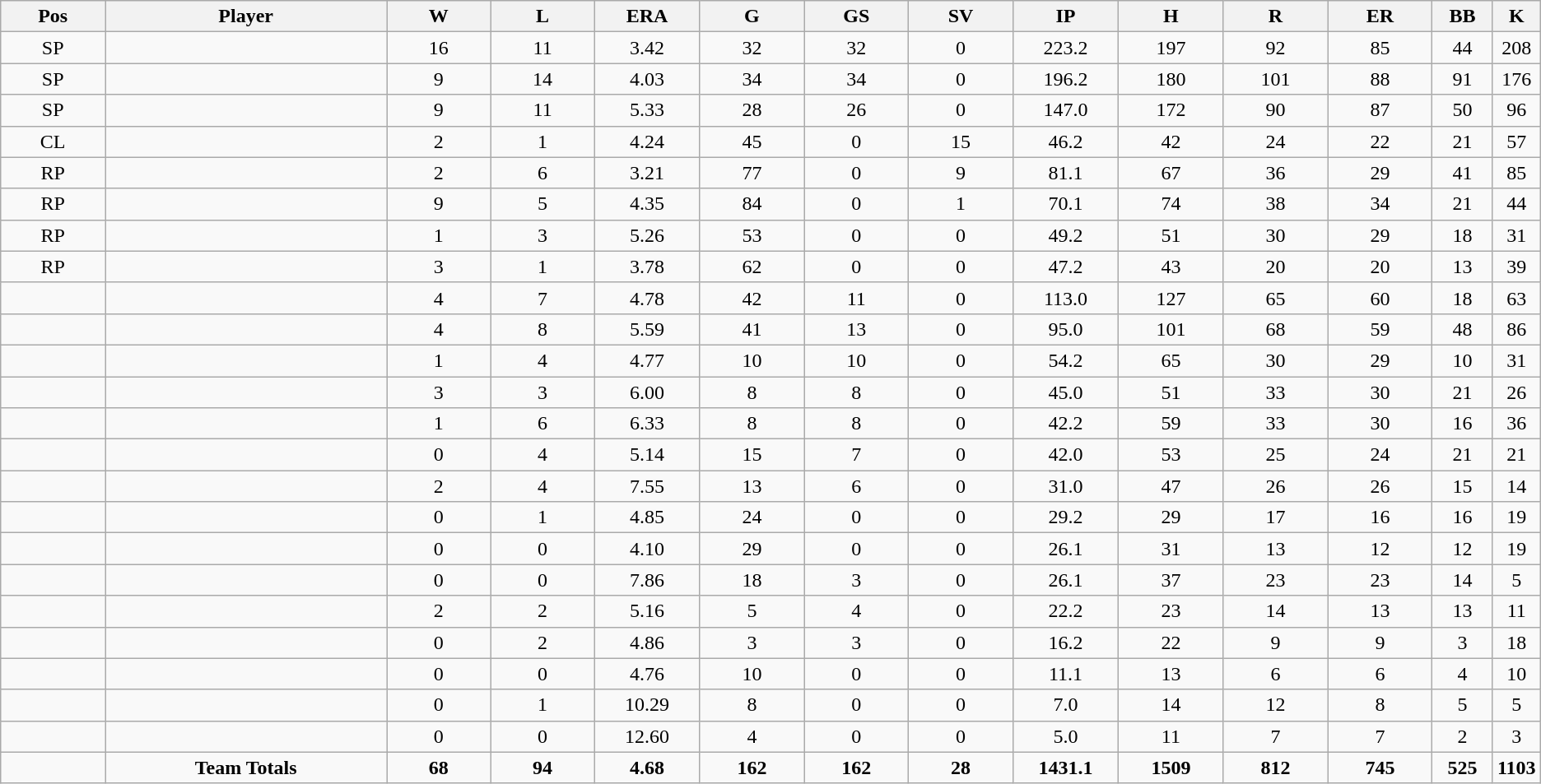<table class="wikitable sortable">
<tr>
<th bgcolor="#DDDDFF" width="7%">Pos</th>
<th bgcolor="#DDDDFF" width="19%">Player</th>
<th bgcolor="#DDDDFF" width="7%">W</th>
<th bgcolor="#DDDDFF" width="7%">L</th>
<th bgcolor="#DDDDFF" width="7%">ERA</th>
<th bgcolor="#DDDDFF" width="7%">G</th>
<th bgcolor="#DDDDFF" width="7%">GS</th>
<th bgcolor="#DDDDFF" width="7%">SV</th>
<th bgcolor="#DDDDFF" width="7%">IP</th>
<th bgcolor="#DDDDFF" width="7%">H</th>
<th bgcolor="#DDDDFF" width="7%">R</th>
<th bgcolor="#DDDDFF" width="7%">ER</th>
<th bgcolor="#DDDDFF" width="7%">BB</th>
<th bgcolor="#DDDDFF" width="7%">K</th>
</tr>
<tr align="center">
<td>SP</td>
<td></td>
<td>16</td>
<td>11</td>
<td>3.42</td>
<td>32</td>
<td>32</td>
<td>0</td>
<td>223.2</td>
<td>197</td>
<td>92</td>
<td>85</td>
<td>44</td>
<td>208</td>
</tr>
<tr align="center">
<td>SP</td>
<td></td>
<td>9</td>
<td>14</td>
<td>4.03</td>
<td>34</td>
<td>34</td>
<td>0</td>
<td>196.2</td>
<td>180</td>
<td>101</td>
<td>88</td>
<td>91</td>
<td>176</td>
</tr>
<tr align="center">
<td>SP</td>
<td></td>
<td>9</td>
<td>11</td>
<td>5.33</td>
<td>28</td>
<td>26</td>
<td>0</td>
<td>147.0</td>
<td>172</td>
<td>90</td>
<td>87</td>
<td>50</td>
<td>96</td>
</tr>
<tr align="center">
<td>CL</td>
<td></td>
<td>2</td>
<td>1</td>
<td>4.24</td>
<td>45</td>
<td>0</td>
<td>15</td>
<td>46.2</td>
<td>42</td>
<td>24</td>
<td>22</td>
<td>21</td>
<td>57</td>
</tr>
<tr align="center">
<td>RP</td>
<td></td>
<td>2</td>
<td>6</td>
<td>3.21</td>
<td>77</td>
<td>0</td>
<td>9</td>
<td>81.1</td>
<td>67</td>
<td>36</td>
<td>29</td>
<td>41</td>
<td>85</td>
</tr>
<tr align="center">
<td>RP</td>
<td></td>
<td>9</td>
<td>5</td>
<td>4.35</td>
<td>84</td>
<td>0</td>
<td>1</td>
<td>70.1</td>
<td>74</td>
<td>38</td>
<td>34</td>
<td>21</td>
<td>44</td>
</tr>
<tr align="center">
<td>RP</td>
<td></td>
<td>1</td>
<td>3</td>
<td>5.26</td>
<td>53</td>
<td>0</td>
<td>0</td>
<td>49.2</td>
<td>51</td>
<td>30</td>
<td>29</td>
<td>18</td>
<td>31</td>
</tr>
<tr align="center">
<td>RP</td>
<td></td>
<td>3</td>
<td>1</td>
<td>3.78</td>
<td>62</td>
<td>0</td>
<td>0</td>
<td>47.2</td>
<td>43</td>
<td>20</td>
<td>20</td>
<td>13</td>
<td>39</td>
</tr>
<tr align="center">
<td></td>
<td></td>
<td>4</td>
<td>7</td>
<td>4.78</td>
<td>42</td>
<td>11</td>
<td>0</td>
<td>113.0</td>
<td>127</td>
<td>65</td>
<td>60</td>
<td>18</td>
<td>63</td>
</tr>
<tr align="center">
<td></td>
<td></td>
<td>4</td>
<td>8</td>
<td>5.59</td>
<td>41</td>
<td>13</td>
<td>0</td>
<td>95.0</td>
<td>101</td>
<td>68</td>
<td>59</td>
<td>48</td>
<td>86</td>
</tr>
<tr align="center">
<td></td>
<td></td>
<td>1</td>
<td>4</td>
<td>4.77</td>
<td>10</td>
<td>10</td>
<td>0</td>
<td>54.2</td>
<td>65</td>
<td>30</td>
<td>29</td>
<td>10</td>
<td>31</td>
</tr>
<tr align="center">
<td></td>
<td></td>
<td>3</td>
<td>3</td>
<td>6.00</td>
<td>8</td>
<td>8</td>
<td>0</td>
<td>45.0</td>
<td>51</td>
<td>33</td>
<td>30</td>
<td>21</td>
<td>26</td>
</tr>
<tr align="center">
<td></td>
<td></td>
<td>1</td>
<td>6</td>
<td>6.33</td>
<td>8</td>
<td>8</td>
<td>0</td>
<td>42.2</td>
<td>59</td>
<td>33</td>
<td>30</td>
<td>16</td>
<td>36</td>
</tr>
<tr align="center">
<td></td>
<td></td>
<td>0</td>
<td>4</td>
<td>5.14</td>
<td>15</td>
<td>7</td>
<td>0</td>
<td>42.0</td>
<td>53</td>
<td>25</td>
<td>24</td>
<td>21</td>
<td>21</td>
</tr>
<tr align="center">
<td></td>
<td></td>
<td>2</td>
<td>4</td>
<td>7.55</td>
<td>13</td>
<td>6</td>
<td>0</td>
<td>31.0</td>
<td>47</td>
<td>26</td>
<td>26</td>
<td>15</td>
<td>14</td>
</tr>
<tr align="center">
<td></td>
<td></td>
<td>0</td>
<td>1</td>
<td>4.85</td>
<td>24</td>
<td>0</td>
<td>0</td>
<td>29.2</td>
<td>29</td>
<td>17</td>
<td>16</td>
<td>16</td>
<td>19</td>
</tr>
<tr align="center">
<td></td>
<td></td>
<td>0</td>
<td>0</td>
<td>4.10</td>
<td>29</td>
<td>0</td>
<td>0</td>
<td>26.1</td>
<td>31</td>
<td>13</td>
<td>12</td>
<td>12</td>
<td>19</td>
</tr>
<tr align="center">
<td></td>
<td></td>
<td>0</td>
<td>0</td>
<td>7.86</td>
<td>18</td>
<td>3</td>
<td>0</td>
<td>26.1</td>
<td>37</td>
<td>23</td>
<td>23</td>
<td>14</td>
<td>5</td>
</tr>
<tr align="center">
<td></td>
<td></td>
<td>2</td>
<td>2</td>
<td>5.16</td>
<td>5</td>
<td>4</td>
<td>0</td>
<td>22.2</td>
<td>23</td>
<td>14</td>
<td>13</td>
<td>13</td>
<td>11</td>
</tr>
<tr align="center">
<td></td>
<td></td>
<td>0</td>
<td>2</td>
<td>4.86</td>
<td>3</td>
<td>3</td>
<td>0</td>
<td>16.2</td>
<td>22</td>
<td>9</td>
<td>9</td>
<td>3</td>
<td>18</td>
</tr>
<tr align="center">
<td></td>
<td></td>
<td>0</td>
<td>0</td>
<td>4.76</td>
<td>10</td>
<td>0</td>
<td>0</td>
<td>11.1</td>
<td>13</td>
<td>6</td>
<td>6</td>
<td>4</td>
<td>10</td>
</tr>
<tr align="center">
<td></td>
<td></td>
<td>0</td>
<td>1</td>
<td>10.29</td>
<td>8</td>
<td>0</td>
<td>0</td>
<td>7.0</td>
<td>14</td>
<td>12</td>
<td>8</td>
<td>5</td>
<td>5</td>
</tr>
<tr align="center">
<td></td>
<td></td>
<td>0</td>
<td>0</td>
<td>12.60</td>
<td>4</td>
<td>0</td>
<td>0</td>
<td>5.0</td>
<td>11</td>
<td>7</td>
<td>7</td>
<td>2</td>
<td>3</td>
</tr>
<tr align="center" class="unsortable">
<td></td>
<td><strong>Team Totals</strong></td>
<td><strong>68</strong></td>
<td><strong>94</strong></td>
<td><strong>4.68</strong></td>
<td><strong>162</strong></td>
<td><strong>162</strong></td>
<td><strong>28</strong></td>
<td><strong>1431.1</strong></td>
<td><strong>1509</strong></td>
<td><strong>812</strong></td>
<td><strong>745</strong></td>
<td><strong>525</strong></td>
<td><strong>1103</strong></td>
</tr>
</table>
